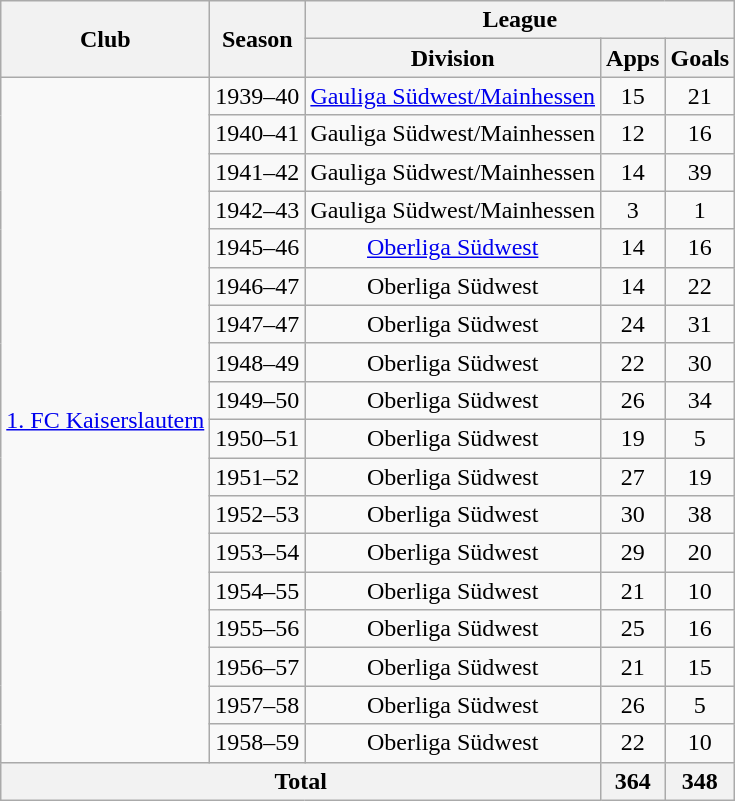<table class="wikitable" style="text-align: center">
<tr>
<th rowspan="2">Club</th>
<th rowspan="2">Season</th>
<th colspan="3">League</th>
</tr>
<tr>
<th>Division</th>
<th>Apps</th>
<th>Goals</th>
</tr>
<tr>
<td rowspan="18"><a href='#'>1. FC Kaiserslautern</a></td>
<td>1939–40</td>
<td><a href='#'>Gauliga Südwest/Mainhessen</a></td>
<td>15</td>
<td>21</td>
</tr>
<tr>
<td>1940–41</td>
<td>Gauliga Südwest/Mainhessen</td>
<td>12</td>
<td>16</td>
</tr>
<tr>
<td>1941–42</td>
<td>Gauliga Südwest/Mainhessen</td>
<td>14</td>
<td>39</td>
</tr>
<tr>
<td>1942–43</td>
<td>Gauliga Südwest/Mainhessen</td>
<td>3</td>
<td>1</td>
</tr>
<tr>
<td>1945–46</td>
<td><a href='#'>Oberliga Südwest</a></td>
<td>14</td>
<td>16</td>
</tr>
<tr>
<td>1946–47</td>
<td>Oberliga Südwest</td>
<td>14</td>
<td>22</td>
</tr>
<tr>
<td>1947–47</td>
<td>Oberliga Südwest</td>
<td>24</td>
<td>31</td>
</tr>
<tr>
<td>1948–49</td>
<td>Oberliga Südwest</td>
<td>22</td>
<td>30</td>
</tr>
<tr>
<td>1949–50</td>
<td>Oberliga Südwest</td>
<td>26</td>
<td>34</td>
</tr>
<tr>
<td>1950–51</td>
<td>Oberliga Südwest</td>
<td>19</td>
<td>5</td>
</tr>
<tr>
<td>1951–52</td>
<td>Oberliga Südwest</td>
<td>27</td>
<td>19</td>
</tr>
<tr>
<td>1952–53</td>
<td>Oberliga Südwest</td>
<td>30</td>
<td>38</td>
</tr>
<tr>
<td>1953–54</td>
<td>Oberliga Südwest</td>
<td>29</td>
<td>20</td>
</tr>
<tr>
<td>1954–55</td>
<td>Oberliga Südwest</td>
<td>21</td>
<td>10</td>
</tr>
<tr>
<td>1955–56</td>
<td>Oberliga Südwest</td>
<td>25</td>
<td>16</td>
</tr>
<tr>
<td>1956–57</td>
<td>Oberliga Südwest</td>
<td>21</td>
<td>15</td>
</tr>
<tr>
<td>1957–58</td>
<td>Oberliga Südwest</td>
<td>26</td>
<td>5</td>
</tr>
<tr>
<td>1958–59</td>
<td>Oberliga Südwest</td>
<td>22</td>
<td>10</td>
</tr>
<tr>
<th colspan="3">Total</th>
<th>364</th>
<th>348</th>
</tr>
</table>
